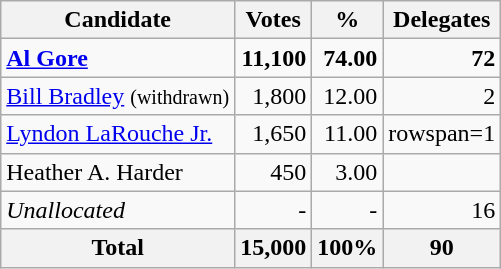<table class="wikitable sortable" style="text-align:right;">
<tr>
<th>Candidate</th>
<th>Votes</th>
<th>%</th>
<th>Delegates</th>
</tr>
<tr>
<td style="text-align:left;" data-sort-value="Gore, Al"><strong><a href='#'>Al Gore</a></strong></td>
<td><strong>11,100	</strong></td>
<td><strong>74.00</strong></td>
<td><strong>72</strong></td>
</tr>
<tr>
<td style="text-align:left;" data-sort-value="Bradley, Bill"><a href='#'>Bill Bradley</a> <small>(withdrawn)</small></td>
<td>1,800</td>
<td>12.00</td>
<td>2</td>
</tr>
<tr>
<td style="text-align:left;" data-sort-value="LaRouche Jr., Lyndon"><a href='#'>Lyndon LaRouche Jr.</a></td>
<td>1,650</td>
<td>11.00</td>
<td>rowspan=1 </td>
</tr>
<tr>
<td style="text-align:left;" data-sort-value="Harder, Heather A.">Heather A. Harder</td>
<td>450</td>
<td>3.00</td>
</tr>
<tr>
<td style="text-align:left;" data-sort-value="ZZZ"><em>Unallocated</em></td>
<td>-</td>
<td>-</td>
<td>16</td>
</tr>
<tr>
<th>Total</th>
<th>15,000</th>
<th>100%</th>
<th>90</th>
</tr>
</table>
